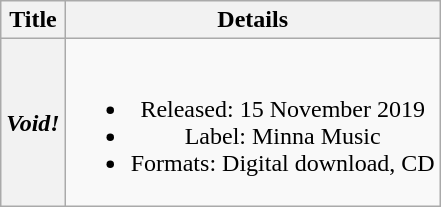<table class="wikitable plainrowheaders" style="text-align:center;">
<tr>
<th scope="col">Title</th>
<th scope="col">Details</th>
</tr>
<tr>
<th scope="row"><em>Void!</em></th>
<td><br><ul><li>Released: 15 November 2019</li><li>Label: Minna Music</li><li>Formats: Digital download, CD</li></ul></td>
</tr>
</table>
